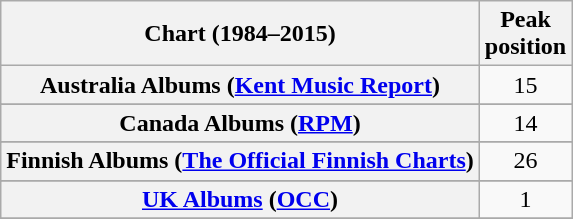<table class="wikitable sortable plainrowheaders" style="text-align:center">
<tr>
<th scope="col">Chart (1984–2015)</th>
<th scope="col">Peak<br> position</th>
</tr>
<tr>
<th scope="row">Australia Albums (<a href='#'>Kent Music Report</a>)</th>
<td>15</td>
</tr>
<tr>
</tr>
<tr>
</tr>
<tr>
<th scope="row">Canada Albums (<a href='#'>RPM</a>)</th>
<td>14</td>
</tr>
<tr>
</tr>
<tr>
<th scope="row">Finnish Albums (<a href='#'>The Official Finnish Charts</a>)</th>
<td align="center">26</td>
</tr>
<tr>
</tr>
<tr>
</tr>
<tr>
</tr>
<tr>
</tr>
<tr>
</tr>
<tr>
<th scope="row"><a href='#'>UK Albums</a> (<a href='#'>OCC</a>)</th>
<td>1</td>
</tr>
<tr>
</tr>
</table>
